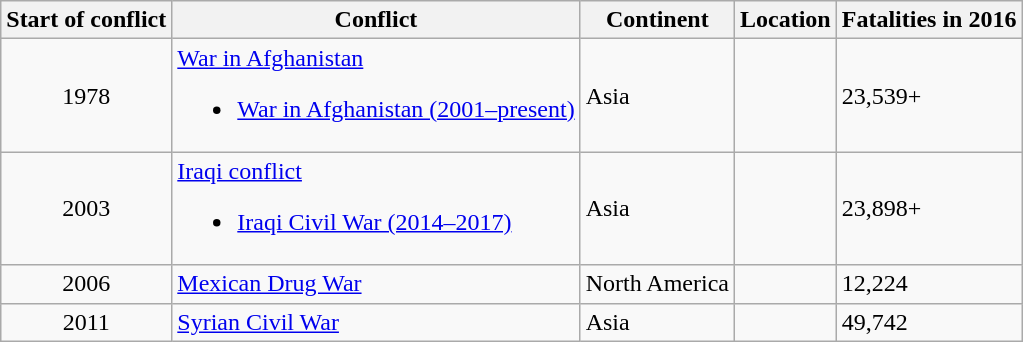<table class="wikitable sortable">
<tr>
<th>Start of conflict</th>
<th>Conflict</th>
<th>Continent</th>
<th>Location</th>
<th data-sort-type="number">Fatalities in 2016</th>
</tr>
<tr>
<td align=center>1978</td>
<td><a href='#'>War in Afghanistan</a><br><ul><li><a href='#'>War in Afghanistan (2001–present)</a></li></ul></td>
<td>Asia</td>
<td></td>
<td> 23,539+</td>
</tr>
<tr>
<td align=center>2003</td>
<td><a href='#'>Iraqi conflict</a><br><ul><li><a href='#'>Iraqi Civil War (2014–2017)</a></li></ul></td>
<td>Asia</td>
<td></td>
<td> 23,898+</td>
</tr>
<tr>
<td align=center>2006</td>
<td><a href='#'>Mexican Drug War</a></td>
<td>North America</td>
<td></td>
<td> 12,224</td>
</tr>
<tr>
<td align=center>2011</td>
<td><a href='#'>Syrian Civil War</a></td>
<td>Asia</td>
<td></td>
<td> 49,742</td>
</tr>
</table>
